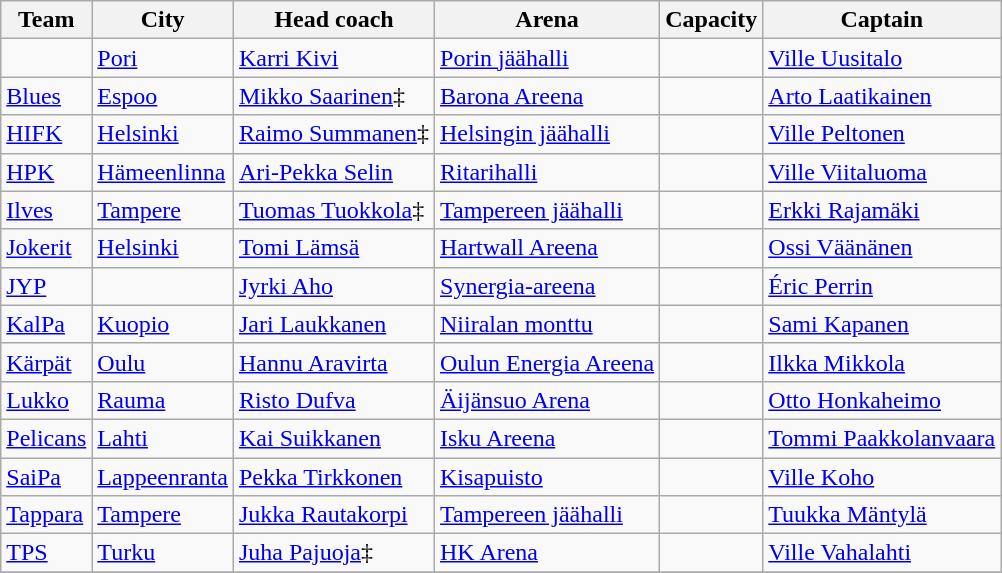<table class="wikitable sortable">
<tr>
<th>Team</th>
<th>City</th>
<th>Head coach</th>
<th>Arena</th>
<th>Capacity</th>
<th>Captain</th>
</tr>
<tr>
<td></td>
<td><a href='#'>Pori</a></td>
<td><a href='#'>Karri Kivi</a></td>
<td><a href='#'>Porin jäähalli</a></td>
<td></td>
<td><a href='#'>Ville Uusitalo</a></td>
</tr>
<tr>
<td><a href='#'>Blues</a></td>
<td><a href='#'>Espoo</a></td>
<td><a href='#'>Mikko Saarinen</a>‡</td>
<td><a href='#'>Barona Areena</a></td>
<td></td>
<td><a href='#'>Arto Laatikainen</a></td>
</tr>
<tr>
<td><a href='#'>HIFK</a></td>
<td><a href='#'>Helsinki</a></td>
<td><a href='#'>Raimo Summanen</a>‡</td>
<td><a href='#'>Helsingin jäähalli</a></td>
<td></td>
<td><a href='#'>Ville Peltonen</a></td>
</tr>
<tr>
<td><a href='#'>HPK</a></td>
<td><a href='#'>Hämeenlinna</a></td>
<td><a href='#'>Ari-Pekka Selin</a></td>
<td><a href='#'>Ritarihalli</a></td>
<td></td>
<td><a href='#'>Ville Viitaluoma</a></td>
</tr>
<tr>
<td><a href='#'>Ilves</a></td>
<td><a href='#'>Tampere</a></td>
<td><a href='#'>Tuomas Tuokkola</a>‡</td>
<td><a href='#'>Tampereen jäähalli</a></td>
<td></td>
<td><a href='#'>Erkki Rajamäki</a></td>
</tr>
<tr>
<td><a href='#'>Jokerit</a></td>
<td><a href='#'>Helsinki</a></td>
<td><a href='#'>Tomi Lämsä</a></td>
<td><a href='#'>Hartwall Areena</a></td>
<td></td>
<td><a href='#'>Ossi Väänänen</a></td>
</tr>
<tr>
<td><a href='#'>JYP</a></td>
<td></td>
<td><a href='#'>Jyrki Aho</a></td>
<td><a href='#'>Synergia-areena</a></td>
<td></td>
<td><a href='#'>Éric Perrin</a></td>
</tr>
<tr>
<td><a href='#'>KalPa</a></td>
<td><a href='#'>Kuopio</a></td>
<td><a href='#'>Jari Laukkanen</a></td>
<td><a href='#'>Niiralan monttu</a></td>
<td></td>
<td><a href='#'>Sami Kapanen</a></td>
</tr>
<tr>
<td><a href='#'>Kärpät</a></td>
<td><a href='#'>Oulu</a></td>
<td><a href='#'>Hannu Aravirta</a></td>
<td><a href='#'>Oulun Energia Areena</a></td>
<td></td>
<td><a href='#'>Ilkka Mikkola</a></td>
</tr>
<tr>
<td><a href='#'>Lukko</a></td>
<td><a href='#'>Rauma</a></td>
<td><a href='#'>Risto Dufva</a></td>
<td><a href='#'>Äijänsuo Arena</a></td>
<td></td>
<td><a href='#'>Otto Honkaheimo</a></td>
</tr>
<tr>
<td><a href='#'>Pelicans</a></td>
<td><a href='#'>Lahti</a></td>
<td><a href='#'>Kai Suikkanen</a></td>
<td><a href='#'>Isku Areena</a></td>
<td></td>
<td><a href='#'>Tommi Paakkolanvaara</a></td>
</tr>
<tr>
<td><a href='#'>SaiPa</a></td>
<td><a href='#'>Lappeenranta</a></td>
<td><a href='#'>Pekka Tirkkonen</a></td>
<td><a href='#'>Kisapuisto</a></td>
<td></td>
<td><a href='#'>Ville Koho</a></td>
</tr>
<tr>
<td><a href='#'>Tappara</a></td>
<td><a href='#'>Tampere</a></td>
<td><a href='#'>Jukka Rautakorpi</a></td>
<td><a href='#'>Tampereen jäähalli</a></td>
<td></td>
<td><a href='#'>Tuukka Mäntylä</a></td>
</tr>
<tr>
<td><a href='#'>TPS</a></td>
<td><a href='#'>Turku</a></td>
<td><a href='#'>Juha Pajuoja</a>‡</td>
<td><a href='#'>HK Arena</a></td>
<td></td>
<td><a href='#'>Ville Vahalahti</a></td>
</tr>
<tr>
</tr>
</table>
